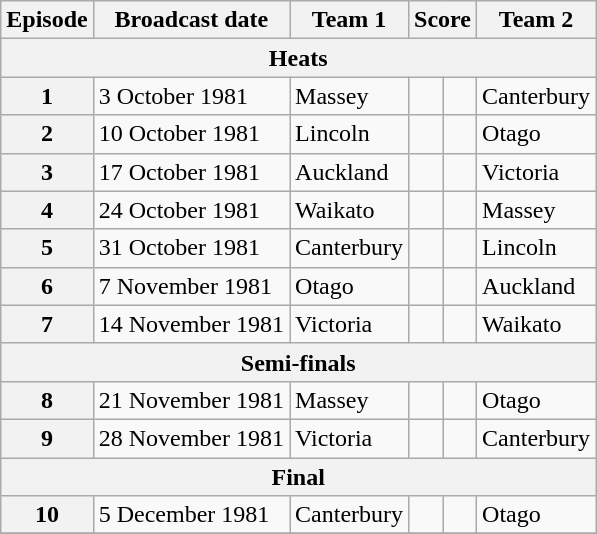<table class="wikitable">
<tr>
<th>Episode</th>
<th>Broadcast date</th>
<th>Team 1</th>
<th colspan=2>Score</th>
<th>Team 2</th>
</tr>
<tr>
<th colspan=6>Heats</th>
</tr>
<tr>
<th>1</th>
<td>3 October 1981</td>
<td>Massey</td>
<td></td>
<td></td>
<td>Canterbury</td>
</tr>
<tr>
<th>2</th>
<td>10 October 1981</td>
<td>Lincoln</td>
<td></td>
<td></td>
<td>Otago</td>
</tr>
<tr>
<th>3</th>
<td>17 October 1981</td>
<td>Auckland</td>
<td></td>
<td></td>
<td>Victoria</td>
</tr>
<tr>
<th>4</th>
<td>24 October 1981</td>
<td>Waikato</td>
<td></td>
<td></td>
<td>Massey</td>
</tr>
<tr>
<th>5</th>
<td>31 October 1981</td>
<td>Canterbury</td>
<td></td>
<td></td>
<td>Lincoln</td>
</tr>
<tr>
<th>6</th>
<td>7 November 1981</td>
<td>Otago</td>
<td></td>
<td></td>
<td>Auckland</td>
</tr>
<tr>
<th>7</th>
<td>14 November 1981</td>
<td>Victoria</td>
<td></td>
<td></td>
<td>Waikato</td>
</tr>
<tr>
<th colspan=6>Semi-finals</th>
</tr>
<tr>
<th>8</th>
<td>21 November 1981</td>
<td>Massey</td>
<td></td>
<td></td>
<td>Otago</td>
</tr>
<tr>
<th>9</th>
<td>28 November 1981</td>
<td>Victoria</td>
<td></td>
<td></td>
<td>Canterbury</td>
</tr>
<tr>
<th colspan=6>Final</th>
</tr>
<tr>
<th>10</th>
<td>5 December 1981</td>
<td>Canterbury</td>
<td></td>
<td></td>
<td>Otago</td>
</tr>
<tr>
</tr>
</table>
